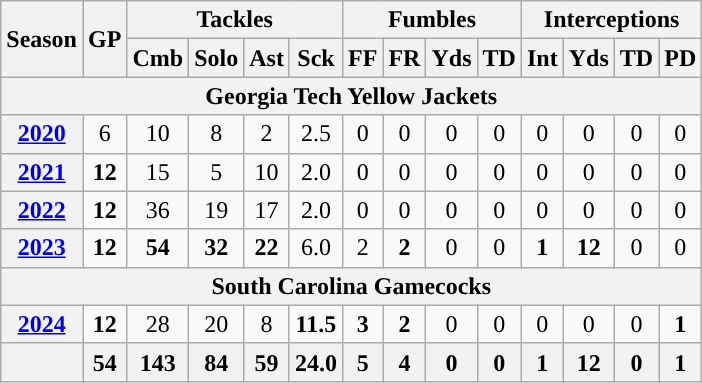<table class="wikitable" style="text-align:center;">
<tr>
<th rowspan="2">Season</th>
<th rowspan="2">GP</th>
<th colspan="4">Tackles</th>
<th colspan="4">Fumbles</th>
<th colspan="4">Interceptions</th>
</tr>
<tr>
<th>Cmb</th>
<th>Solo</th>
<th>Ast</th>
<th>Sck</th>
<th>FF</th>
<th>FR</th>
<th>Yds</th>
<th>TD</th>
<th>Int</th>
<th>Yds</th>
<th>TD</th>
<th>PD</th>
</tr>
<tr>
<th colspan="16">Georgia Tech Yellow Jackets</th>
</tr>
<tr>
<th><a href='#'>2020</a></th>
<td>6</td>
<td>10</td>
<td>8</td>
<td>2</td>
<td>2.5</td>
<td>0</td>
<td>0</td>
<td>0</td>
<td>0</td>
<td>0</td>
<td>0</td>
<td>0</td>
<td>0</td>
</tr>
<tr>
<th><a href='#'>2021</a></th>
<td><strong>12</strong></td>
<td>15</td>
<td>5</td>
<td>10</td>
<td>2.0</td>
<td>0</td>
<td>0</td>
<td>0</td>
<td>0</td>
<td>0</td>
<td>0</td>
<td>0</td>
<td>0</td>
</tr>
<tr>
<th><a href='#'>2022</a></th>
<td><strong>12</strong></td>
<td>36</td>
<td>19</td>
<td>17</td>
<td>2.0</td>
<td>0</td>
<td>0</td>
<td>0</td>
<td>0</td>
<td>0</td>
<td>0</td>
<td>0</td>
<td>0</td>
</tr>
<tr>
<th><a href='#'>2023</a></th>
<td><strong>12</strong></td>
<td><strong>54</strong></td>
<td><strong>32</strong></td>
<td><strong>22</strong></td>
<td>6.0</td>
<td>2</td>
<td><strong>2</strong></td>
<td>0</td>
<td>0</td>
<td><strong>1</strong></td>
<td><strong>12</strong></td>
<td>0</td>
<td>0</td>
</tr>
<tr>
<th colspan="16">South Carolina Gamecocks</th>
</tr>
<tr>
<th><a href='#'>2024</a></th>
<td><strong>12</strong></td>
<td>28</td>
<td>20</td>
<td>8</td>
<td><strong>11.5</strong></td>
<td><strong>3</strong></td>
<td><strong>2</strong></td>
<td>0</td>
<td>0</td>
<td>0</td>
<td>0</td>
<td>0</td>
<td><strong>1</strong></td>
</tr>
<tr>
<th></th>
<th>54</th>
<th>143</th>
<th>84</th>
<th>59</th>
<th>24.0</th>
<th>5</th>
<th>4</th>
<th>0</th>
<th>0</th>
<th>1</th>
<th>12</th>
<th>0</th>
<th>1</th>
</tr>
</table>
